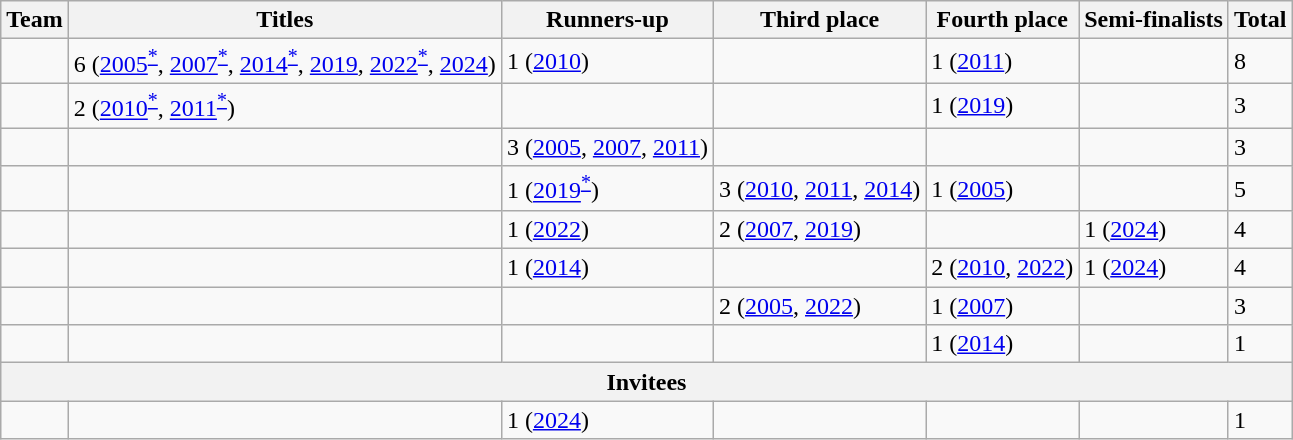<table class="wikitable sortable">
<tr>
<th>Team</th>
<th>Titles</th>
<th>Runners-up</th>
<th>Third place</th>
<th>Fourth place</th>
<th>Semi-finalists</th>
<th>Total</th>
</tr>
<tr>
<td></td>
<td>6 (<a href='#'>2005</a><sup><a href='#'>*</a></sup>, <a href='#'>2007</a><sup><a href='#'>*</a></sup>, <a href='#'>2014</a><sup><a href='#'>*</a></sup>, <a href='#'>2019</a>, <a href='#'>2022</a><sup><a href='#'>*</a></sup>, <a href='#'>2024</a>)</td>
<td>1 (<a href='#'>2010</a>)</td>
<td></td>
<td>1 (<a href='#'>2011</a>)</td>
<td></td>
<td>8</td>
</tr>
<tr>
<td></td>
<td>2 (<a href='#'>2010</a><sup><a href='#'>*</a></sup>, <a href='#'>2011</a><sup><a href='#'>*</a></sup>)</td>
<td></td>
<td></td>
<td>1 (<a href='#'>2019</a>)</td>
<td></td>
<td>3</td>
</tr>
<tr>
<td></td>
<td></td>
<td>3 (<a href='#'>2005</a>, <a href='#'>2007</a>, <a href='#'>2011</a>)</td>
<td></td>
<td></td>
<td></td>
<td>3</td>
</tr>
<tr>
<td></td>
<td></td>
<td>1 (<a href='#'>2019</a><sup><a href='#'>*</a></sup>)</td>
<td>3 (<a href='#'>2010</a>, <a href='#'>2011</a>, <a href='#'>2014</a>)</td>
<td>1 (<a href='#'>2005</a>)</td>
<td></td>
<td>5</td>
</tr>
<tr>
<td></td>
<td></td>
<td>1 (<a href='#'>2022</a>)</td>
<td>2 (<a href='#'>2007</a>, <a href='#'>2019</a>)</td>
<td></td>
<td>1 (<a href='#'>2024</a>)</td>
<td>4</td>
</tr>
<tr>
<td></td>
<td></td>
<td>1 (<a href='#'>2014</a>)</td>
<td></td>
<td>2 (<a href='#'>2010</a>, <a href='#'>2022</a>)</td>
<td>1 (<a href='#'>2024</a>)</td>
<td>4</td>
</tr>
<tr>
<td></td>
<td></td>
<td></td>
<td>2 (<a href='#'>2005</a>, <a href='#'>2022</a>)</td>
<td>1 (<a href='#'>2007</a>)</td>
<td></td>
<td>3</td>
</tr>
<tr>
<td></td>
<td></td>
<td></td>
<td></td>
<td>1 (<a href='#'>2014</a>)</td>
<td></td>
<td>1</td>
</tr>
<tr>
<th colspan="7">Invitees</th>
</tr>
<tr>
<td></td>
<td></td>
<td>1 (<a href='#'>2024</a>)</td>
<td></td>
<td></td>
<td></td>
<td>1</td>
</tr>
</table>
